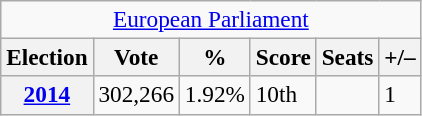<table class="wikitable" style="font-size:97%; text-align:left;">
<tr>
<td colspan="6" align="center"><a href='#'>European Parliament</a></td>
</tr>
<tr>
<th>Election</th>
<th>Vote</th>
<th>%</th>
<th>Score</th>
<th>Seats</th>
<th>+/–</th>
</tr>
<tr>
<th><a href='#'>2014</a></th>
<td>302,266</td>
<td>1.92%</td>
<td>10th</td>
<td></td>
<td>1</td>
</tr>
</table>
